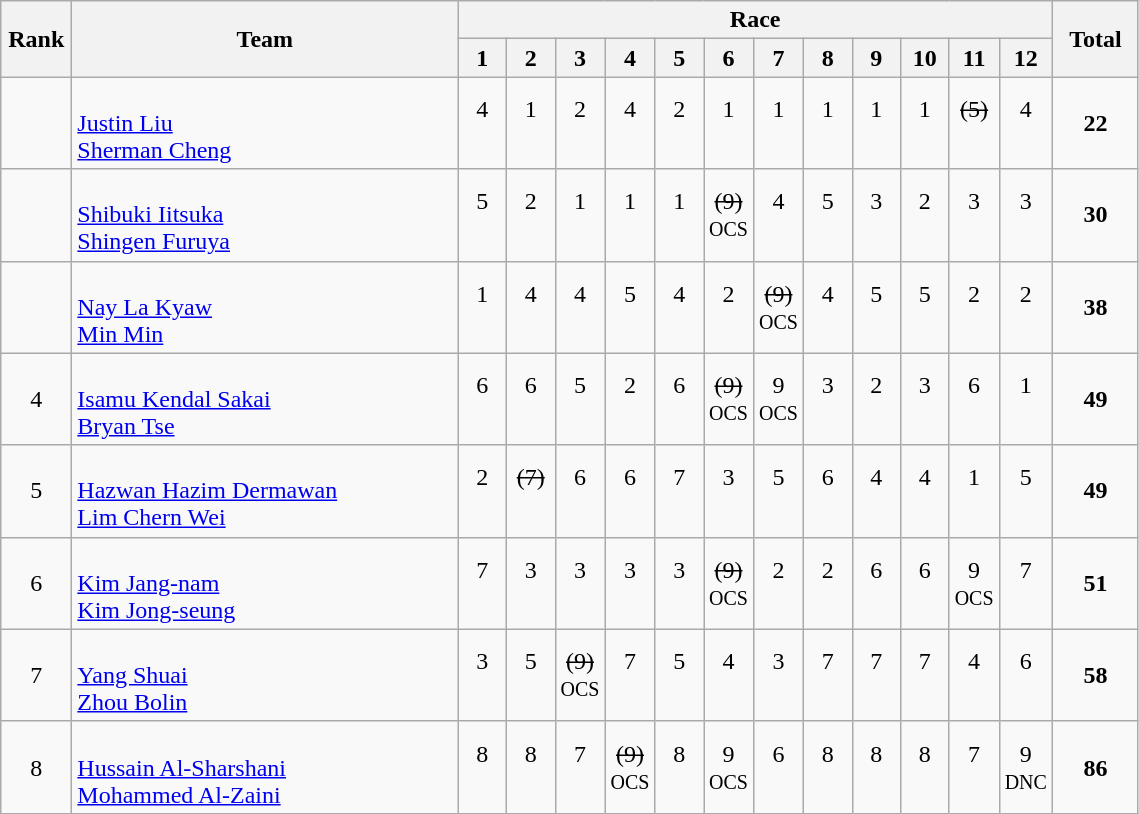<table | class="wikitable" style="text-align:center">
<tr>
<th rowspan="2" width=40>Rank</th>
<th rowspan="2" width=250>Team</th>
<th colspan="12">Race</th>
<th rowspan="2" width=50>Total</th>
</tr>
<tr>
<th width=25>1</th>
<th width=25>2</th>
<th width=25>3</th>
<th width=25>4</th>
<th width=25>5</th>
<th width=25>6</th>
<th width=25>7</th>
<th width=25>8</th>
<th width=25>9</th>
<th width=25>10</th>
<th width=25>11</th>
<th width=25>12</th>
</tr>
<tr>
<td></td>
<td align=left><br><a href='#'>Justin Liu</a><br><a href='#'>Sherman Cheng</a></td>
<td>4<br> </td>
<td>1<br> </td>
<td>2<br> </td>
<td>4<br> </td>
<td>2<br> </td>
<td>1<br> </td>
<td>1<br> </td>
<td>1<br> </td>
<td>1<br> </td>
<td>1<br> </td>
<td><s>(5)</s><br> </td>
<td>4<br> </td>
<td><strong>22</strong></td>
</tr>
<tr>
<td></td>
<td align=left><br><a href='#'>Shibuki Iitsuka</a><br><a href='#'>Shingen Furuya</a></td>
<td>5<br> </td>
<td>2<br> </td>
<td>1<br> </td>
<td>1<br> </td>
<td>1<br> </td>
<td><s>(9)</s><br><small>OCS</small></td>
<td>4<br> </td>
<td>5<br> </td>
<td>3<br> </td>
<td>2<br> </td>
<td>3<br> </td>
<td>3<br> </td>
<td><strong>30</strong></td>
</tr>
<tr>
<td></td>
<td align=left><br><a href='#'>Nay La Kyaw</a><br><a href='#'>Min Min</a></td>
<td>1<br> </td>
<td>4<br> </td>
<td>4<br> </td>
<td>5<br> </td>
<td>4<br> </td>
<td>2<br> </td>
<td><s>(9)</s><br><small>OCS</small></td>
<td>4<br> </td>
<td>5<br> </td>
<td>5<br> </td>
<td>2<br> </td>
<td>2<br> </td>
<td><strong>38</strong></td>
</tr>
<tr>
<td>4</td>
<td align=left><br><a href='#'>Isamu Kendal Sakai</a><br><a href='#'>Bryan Tse</a></td>
<td>6<br> </td>
<td>6<br> </td>
<td>5<br> </td>
<td>2<br> </td>
<td>6<br> </td>
<td><s>(9)</s><br><small>OCS</small></td>
<td>9<br><small>OCS</small></td>
<td>3<br> </td>
<td>2<br> </td>
<td>3<br> </td>
<td>6<br> </td>
<td>1<br> </td>
<td><strong>49</strong></td>
</tr>
<tr>
<td>5</td>
<td align=left><br><a href='#'>Hazwan Hazim Dermawan</a><br><a href='#'>Lim Chern Wei</a></td>
<td>2<br> </td>
<td><s>(7)</s><br> </td>
<td>6<br> </td>
<td>6<br> </td>
<td>7<br> </td>
<td>3<br> </td>
<td>5<br> </td>
<td>6<br> </td>
<td>4<br> </td>
<td>4<br> </td>
<td>1<br> </td>
<td>5<br> </td>
<td><strong>49</strong></td>
</tr>
<tr>
<td>6</td>
<td align=left><br><a href='#'>Kim Jang-nam</a><br><a href='#'>Kim Jong-seung</a></td>
<td>7<br> </td>
<td>3<br> </td>
<td>3<br> </td>
<td>3<br> </td>
<td>3<br> </td>
<td><s>(9)</s><br><small>OCS</small></td>
<td>2<br> </td>
<td>2<br> </td>
<td>6<br> </td>
<td>6<br> </td>
<td>9<br><small>OCS</small></td>
<td>7<br> </td>
<td><strong>51</strong></td>
</tr>
<tr>
<td>7</td>
<td align=left><br><a href='#'>Yang Shuai</a><br><a href='#'>Zhou Bolin</a></td>
<td>3<br> </td>
<td>5<br> </td>
<td><s>(9)</s><br><small>OCS</small></td>
<td>7<br> </td>
<td>5<br> </td>
<td>4<br> </td>
<td>3<br> </td>
<td>7<br> </td>
<td>7<br> </td>
<td>7<br> </td>
<td>4<br> </td>
<td>6<br> </td>
<td><strong>58</strong></td>
</tr>
<tr>
<td>8</td>
<td align=left><br><a href='#'>Hussain Al-Sharshani</a><br><a href='#'>Mohammed Al-Zaini</a></td>
<td>8<br> </td>
<td>8<br> </td>
<td>7<br> </td>
<td><s>(9)</s><br><small>OCS</small></td>
<td>8<br> </td>
<td>9<br><small>OCS</small></td>
<td>6<br> </td>
<td>8<br> </td>
<td>8<br> </td>
<td>8<br> </td>
<td>7<br> </td>
<td>9<br><small>DNC</small></td>
<td><strong>86</strong></td>
</tr>
</table>
